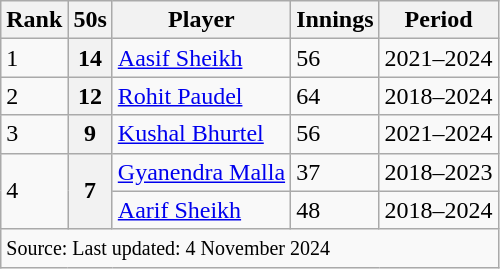<table class="wikitable">
<tr>
<th>Rank</th>
<th>50s</th>
<th>Player</th>
<th>Innings</th>
<th>Period</th>
</tr>
<tr>
<td>1</td>
<th>14</th>
<td><a href='#'>Aasif Sheikh</a></td>
<td>56</td>
<td>2021–2024</td>
</tr>
<tr>
<td>2</td>
<th>12</th>
<td><a href='#'>Rohit Paudel</a></td>
<td>64</td>
<td>2018–2024</td>
</tr>
<tr>
<td>3</td>
<th>9</th>
<td><a href='#'>Kushal Bhurtel</a></td>
<td>56</td>
<td>2021–2024</td>
</tr>
<tr>
<td rowspan="2">4</td>
<th rowspan="2">7</th>
<td><a href='#'>Gyanendra Malla</a></td>
<td>37</td>
<td>2018–2023</td>
</tr>
<tr>
<td><a href='#'>Aarif Sheikh</a></td>
<td>48</td>
<td>2018–2024</td>
</tr>
<tr>
<td colspan="5" style="text-align:left;"><small>Source:  Last updated: 4 November 2024</small></td>
</tr>
</table>
